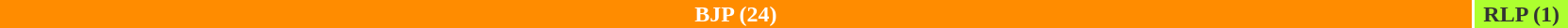<table style="width:88%; text-align:center;">
<tr style="color:white;">
<td style="background:DarkOrange; width:94%;"><strong>BJP (24)</strong></td>
<td style="background:GreenYellow; color:#333; width:6%;"><strong>RLP (1)</strong></td>
</tr>
<tr>
</tr>
</table>
